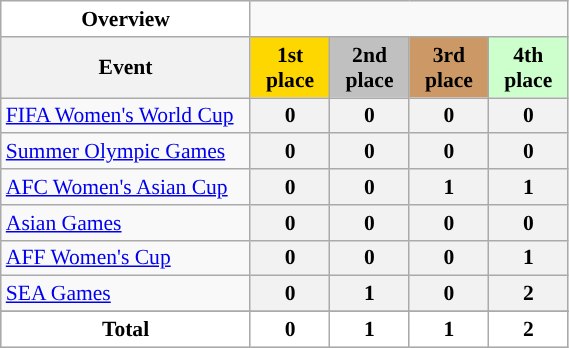<table class="wikitable" style="width:30%; font-size:90%; text-align:center;">
<tr>
<th style="color:black; background:#FFFFFF; ">Overview</th>
</tr>
<tr>
<th>Event</th>
<th style="width:14%; background:gold;">1st place</th>
<th style="width:14%; background:silver;">2nd place</th>
<th style="width:14%; background:#c96;">3rd place</th>
<th style="width:14%; background:#ccffcc;">4th place</th>
</tr>
<tr>
<td align=left><a href='#'>FIFA Women's World Cup</a></td>
<th>0</th>
<th>0</th>
<th>0</th>
<th>0</th>
</tr>
<tr>
<td align="left"><a href='#'>Summer Olympic Games</a></td>
<th>0</th>
<th>0</th>
<th>0</th>
<th>0</th>
</tr>
<tr>
<td align=left><a href='#'>AFC Women's Asian Cup</a></td>
<th>0</th>
<th>0</th>
<th>1</th>
<th>1</th>
</tr>
<tr>
<td align="left"><a href='#'>Asian Games</a></td>
<th>0</th>
<th>0</th>
<th>0</th>
<th>0</th>
</tr>
<tr>
<td align="left"><a href='#'>AFF Women's Cup</a></td>
<th>0</th>
<th>0</th>
<th>0</th>
<th>1</th>
</tr>
<tr>
<td align="left"><a href='#'>SEA Games</a></td>
<th>0</th>
<th>1</th>
<th>0</th>
<th>2</th>
</tr>
<tr>
</tr>
<tr style="background:silver">
<th style="color:black; background:#FFFFFF; ">Total</th>
<th style="color:black; background:#FFFFFF; ">0</th>
<th style="color:black; background:#FFFFFF; ">1</th>
<th style="color:black; background:#FFFFFF; ">1</th>
<th style="color:black; background:#FFFFFF; ">2</th>
</tr>
</table>
